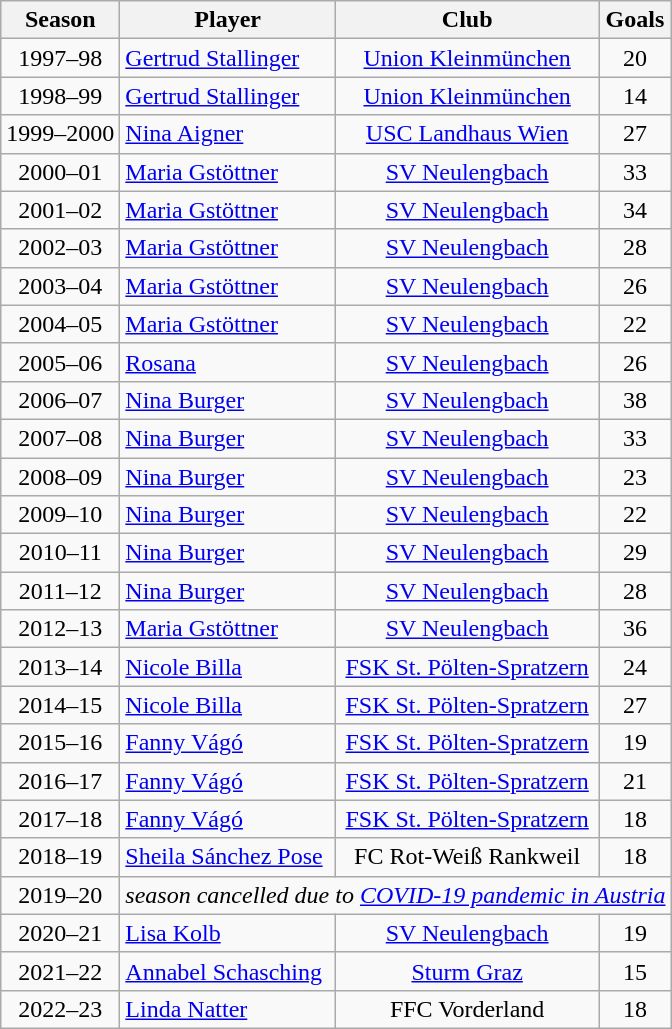<table class="wikitable sortable" style="text-align: center;">
<tr>
<th>Season</th>
<th>Player</th>
<th>Club</th>
<th>Goals</th>
</tr>
<tr>
<td>1997–98</td>
<td align=left> <a href='#'>Gertrud Stallinger</a></td>
<td><a href='#'>Union Kleinmünchen</a></td>
<td>20</td>
</tr>
<tr>
<td>1998–99</td>
<td align=left> <a href='#'>Gertrud Stallinger</a></td>
<td><a href='#'>Union Kleinmünchen</a></td>
<td>14</td>
</tr>
<tr>
<td>1999–2000</td>
<td align=left> <a href='#'>Nina Aigner</a></td>
<td><a href='#'>USC Landhaus Wien</a></td>
<td>27</td>
</tr>
<tr>
<td>2000–01</td>
<td align=left> <a href='#'>Maria Gstöttner</a></td>
<td><a href='#'>SV Neulengbach</a></td>
<td>33</td>
</tr>
<tr>
<td>2001–02</td>
<td align=left> <a href='#'>Maria Gstöttner</a></td>
<td><a href='#'>SV Neulengbach</a></td>
<td>34</td>
</tr>
<tr>
<td>2002–03</td>
<td align=left> <a href='#'>Maria Gstöttner</a></td>
<td><a href='#'>SV Neulengbach</a></td>
<td>28</td>
</tr>
<tr>
<td>2003–04</td>
<td align=left> <a href='#'>Maria Gstöttner</a></td>
<td><a href='#'>SV Neulengbach</a></td>
<td>26</td>
</tr>
<tr>
<td>2004–05</td>
<td align=left> <a href='#'>Maria Gstöttner</a></td>
<td><a href='#'>SV Neulengbach</a></td>
<td>22</td>
</tr>
<tr>
<td>2005–06</td>
<td align=left> <a href='#'>Rosana</a></td>
<td><a href='#'>SV Neulengbach</a></td>
<td>26</td>
</tr>
<tr>
<td>2006–07</td>
<td align=left> <a href='#'>Nina Burger</a></td>
<td><a href='#'>SV Neulengbach</a></td>
<td>38</td>
</tr>
<tr>
<td>2007–08</td>
<td align=left> <a href='#'>Nina Burger</a></td>
<td><a href='#'>SV Neulengbach</a></td>
<td>33</td>
</tr>
<tr>
<td>2008–09</td>
<td align=left> <a href='#'>Nina Burger</a></td>
<td><a href='#'>SV Neulengbach</a></td>
<td>23</td>
</tr>
<tr>
<td>2009–10</td>
<td align=left> <a href='#'>Nina Burger</a></td>
<td><a href='#'>SV Neulengbach</a></td>
<td>22</td>
</tr>
<tr>
<td>2010–11</td>
<td align=left> <a href='#'>Nina Burger</a></td>
<td><a href='#'>SV Neulengbach</a></td>
<td>29</td>
</tr>
<tr>
<td>2011–12</td>
<td align=left> <a href='#'>Nina Burger</a></td>
<td><a href='#'>SV Neulengbach</a></td>
<td>28</td>
</tr>
<tr>
<td>2012–13</td>
<td align=left> <a href='#'>Maria Gstöttner</a></td>
<td><a href='#'>SV Neulengbach</a></td>
<td>36</td>
</tr>
<tr>
<td>2013–14</td>
<td align=left> <a href='#'>Nicole Billa</a></td>
<td><a href='#'>FSK St. Pölten-Spratzern</a></td>
<td>24</td>
</tr>
<tr>
<td>2014–15</td>
<td align=left> <a href='#'>Nicole Billa</a></td>
<td><a href='#'>FSK St. Pölten-Spratzern</a></td>
<td>27</td>
</tr>
<tr>
<td>2015–16</td>
<td align=left> <a href='#'>Fanny Vágó</a></td>
<td><a href='#'>FSK St. Pölten-Spratzern</a></td>
<td>19</td>
</tr>
<tr>
<td>2016–17</td>
<td align=left> <a href='#'>Fanny Vágó</a></td>
<td><a href='#'>FSK St. Pölten-Spratzern</a></td>
<td>21</td>
</tr>
<tr>
<td>2017–18</td>
<td align=left> <a href='#'>Fanny Vágó</a></td>
<td><a href='#'>FSK St. Pölten-Spratzern</a></td>
<td>18</td>
</tr>
<tr>
<td>2018–19</td>
<td align=left> <a href='#'>Sheila Sánchez Pose</a></td>
<td>FC Rot-Weiß Rankweil</td>
<td>18</td>
</tr>
<tr>
<td>2019–20</td>
<td align=left colspan="3"><em>season cancelled due to <a href='#'>COVID-19 pandemic in Austria</a></em></td>
</tr>
<tr>
<td>2020–21</td>
<td align=left> <a href='#'>Lisa Kolb</a></td>
<td><a href='#'>SV Neulengbach</a></td>
<td>19</td>
</tr>
<tr>
<td>2021–22</td>
<td align=left> <a href='#'>Annabel Schasching</a></td>
<td><a href='#'>Sturm Graz</a></td>
<td>15</td>
</tr>
<tr>
<td>2022–23</td>
<td align=left> <a href='#'>Linda Natter</a></td>
<td>FFC Vorderland</td>
<td>18</td>
</tr>
</table>
